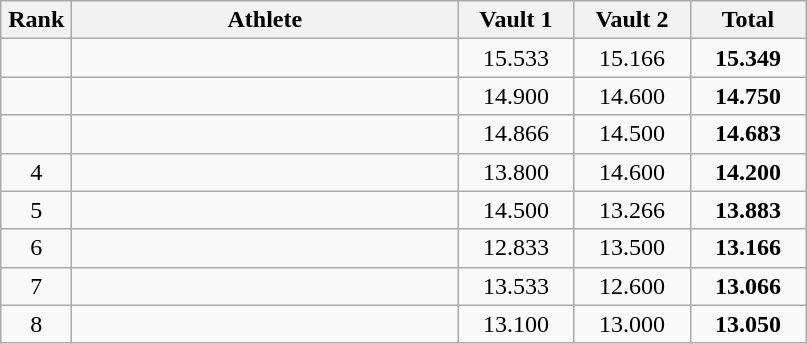<table class=wikitable style="text-align:center">
<tr>
<th width=40>Rank</th>
<th width=250>Athlete</th>
<th width=70>Vault 1</th>
<th width=70>Vault 2</th>
<th width=70>Total</th>
</tr>
<tr>
<td></td>
<td align=left></td>
<td>15.533</td>
<td>15.166</td>
<td><strong>15.349</strong></td>
</tr>
<tr>
<td></td>
<td align=left></td>
<td>14.900</td>
<td>14.600</td>
<td><strong>14.750</strong></td>
</tr>
<tr>
<td></td>
<td align=left></td>
<td>14.866</td>
<td>14.500</td>
<td><strong>14.683</strong></td>
</tr>
<tr>
<td>4</td>
<td align=left></td>
<td>13.800</td>
<td>14.600</td>
<td><strong>14.200</strong></td>
</tr>
<tr>
<td>5</td>
<td align=left></td>
<td>14.500</td>
<td>13.266</td>
<td><strong>13.883</strong></td>
</tr>
<tr>
<td>6</td>
<td align=left></td>
<td>12.833</td>
<td>13.500</td>
<td><strong>13.166</strong></td>
</tr>
<tr>
<td>7</td>
<td align=left></td>
<td>13.533</td>
<td>12.600</td>
<td><strong>13.066</strong></td>
</tr>
<tr>
<td>8</td>
<td align=left></td>
<td>13.100</td>
<td>13.000</td>
<td><strong>13.050</strong></td>
</tr>
</table>
